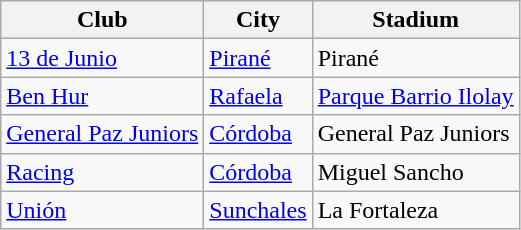<table class="wikitable sortable">
<tr>
<th>Club</th>
<th>City</th>
<th>Stadium</th>
</tr>
<tr>
<td> <a href='#'>13 de Junio</a></td>
<td><a href='#'>Pirané</a></td>
<td>Pirané</td>
</tr>
<tr>
<td> <a href='#'>Ben Hur</a></td>
<td><a href='#'>Rafaela</a></td>
<td><a href='#'>Parque Barrio Ilolay</a></td>
</tr>
<tr>
<td> <a href='#'>General Paz Juniors</a></td>
<td><a href='#'>Córdoba</a></td>
<td>General Paz Juniors</td>
</tr>
<tr>
<td> <a href='#'>Racing</a></td>
<td><a href='#'>Córdoba</a></td>
<td>Miguel Sancho</td>
</tr>
<tr>
<td> <a href='#'>Unión</a></td>
<td><a href='#'>Sunchales</a></td>
<td>La Fortaleza</td>
</tr>
</table>
